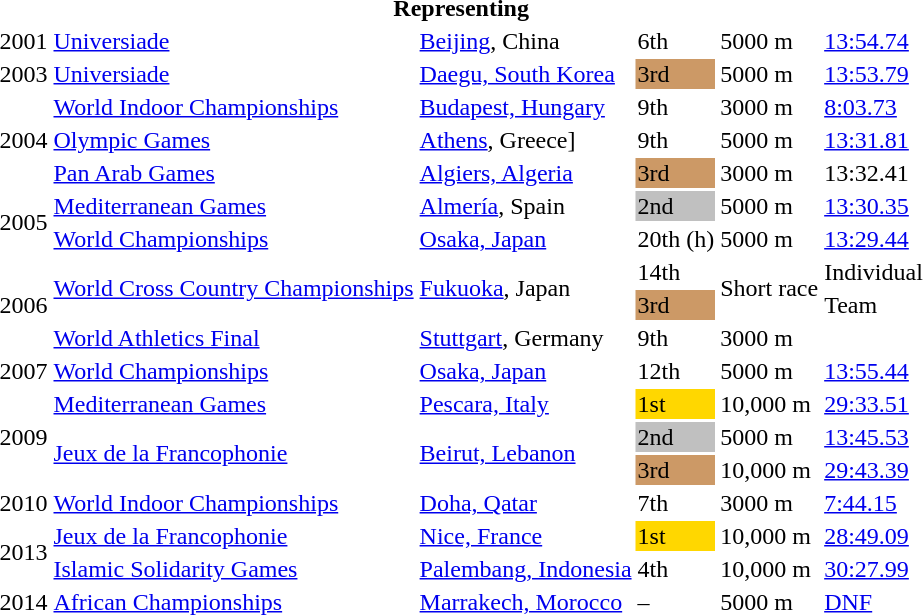<table>
<tr>
<th colspan="6">Representing </th>
</tr>
<tr>
<td>2001</td>
<td><a href='#'>Universiade</a></td>
<td><a href='#'>Beijing</a>, China</td>
<td>6th</td>
<td>5000 m</td>
<td><a href='#'>13:54.74</a></td>
</tr>
<tr>
<td>2003</td>
<td><a href='#'>Universiade</a></td>
<td><a href='#'>Daegu, South Korea</a></td>
<td bgcolor=cc9966>3rd</td>
<td>5000 m</td>
<td><a href='#'>13:53.79</a></td>
</tr>
<tr>
<td rowspan=3>2004</td>
<td><a href='#'>World Indoor Championships</a></td>
<td><a href='#'>Budapest, Hungary</a></td>
<td>9th</td>
<td>3000 m</td>
<td><a href='#'>8:03.73</a></td>
</tr>
<tr>
<td><a href='#'>Olympic Games</a></td>
<td><a href='#'>Athens</a>, Greece]</td>
<td>9th</td>
<td>5000 m</td>
<td><a href='#'>13:31.81</a></td>
</tr>
<tr>
<td><a href='#'>Pan Arab Games</a></td>
<td><a href='#'>Algiers, Algeria</a></td>
<td bgcolor=cc9966>3rd</td>
<td>3000 m</td>
<td>13:32.41</td>
</tr>
<tr>
<td rowspan=2>2005</td>
<td><a href='#'>Mediterranean Games</a></td>
<td><a href='#'>Almería</a>, Spain</td>
<td bgcolor=silver>2nd</td>
<td>5000 m</td>
<td><a href='#'>13:30.35</a></td>
</tr>
<tr>
<td><a href='#'>World Championships</a></td>
<td><a href='#'>Osaka, Japan</a></td>
<td>20th (h)</td>
<td>5000 m</td>
<td><a href='#'>13:29.44</a></td>
</tr>
<tr>
<td rowspan=3>2006</td>
<td rowspan=2><a href='#'>World Cross Country Championships</a></td>
<td rowspan=2><a href='#'>Fukuoka</a>, Japan</td>
<td>14th</td>
<td rowspan=2>Short race</td>
<td>Individual</td>
</tr>
<tr>
<td bgcolor=cc9966>3rd</td>
<td>Team</td>
</tr>
<tr>
<td><a href='#'>World Athletics Final</a></td>
<td><a href='#'>Stuttgart</a>, Germany</td>
<td>9th</td>
<td>3000 m</td>
<td></td>
</tr>
<tr>
<td>2007</td>
<td><a href='#'>World Championships</a></td>
<td><a href='#'>Osaka, Japan</a></td>
<td>12th</td>
<td>5000 m</td>
<td><a href='#'>13:55.44</a></td>
</tr>
<tr>
<td rowspan=3>2009</td>
<td><a href='#'>Mediterranean Games</a></td>
<td><a href='#'>Pescara, Italy</a></td>
<td bgcolor="gold">1st</td>
<td>10,000 m</td>
<td><a href='#'>29:33.51</a></td>
</tr>
<tr>
<td rowspan=2><a href='#'>Jeux de la Francophonie</a></td>
<td rowspan=2><a href='#'>Beirut, Lebanon</a></td>
<td bgcolor=silver>2nd</td>
<td>5000 m</td>
<td><a href='#'>13:45.53</a></td>
</tr>
<tr>
<td bgcolor=cc9966>3rd</td>
<td>10,000 m</td>
<td><a href='#'>29:43.39</a></td>
</tr>
<tr>
<td>2010</td>
<td><a href='#'>World Indoor Championships</a></td>
<td><a href='#'>Doha, Qatar</a></td>
<td>7th</td>
<td>3000 m</td>
<td><a href='#'>7:44.15</a></td>
</tr>
<tr>
<td rowspan=2>2013</td>
<td><a href='#'>Jeux de la Francophonie</a></td>
<td><a href='#'>Nice, France</a></td>
<td bgcolor=gold>1st</td>
<td>10,000 m</td>
<td><a href='#'>28:49.09</a></td>
</tr>
<tr>
<td><a href='#'>Islamic Solidarity Games</a></td>
<td><a href='#'>Palembang, Indonesia</a></td>
<td>4th</td>
<td>10,000 m</td>
<td><a href='#'>30:27.99</a></td>
</tr>
<tr>
<td>2014</td>
<td><a href='#'>African Championships</a></td>
<td><a href='#'>Marrakech, Morocco</a></td>
<td>–</td>
<td>5000 m</td>
<td><a href='#'>DNF</a></td>
</tr>
</table>
